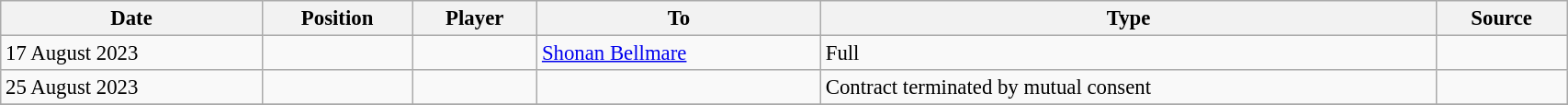<table class="wikitable sortable" style="width:90%; text-align:center; font-size:95%; text-align:left;">
<tr>
<th>Date</th>
<th>Position</th>
<th>Player</th>
<th>To</th>
<th>Type</th>
<th>Source</th>
</tr>
<tr>
<td>17 August 2023</td>
<td></td>
<td></td>
<td> <a href='#'>Shonan Bellmare</a></td>
<td>Full</td>
<td></td>
</tr>
<tr>
<td>25 August 2023</td>
<td></td>
<td></td>
<td></td>
<td>Contract terminated by mutual consent</td>
<td></td>
</tr>
<tr>
</tr>
</table>
